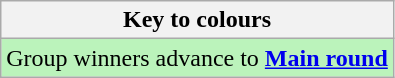<table class="wikitable">
<tr>
<th>Key to colours</th>
</tr>
<tr bgcolor=#BBF3BB>
<td>Group winners advance to <strong><a href='#'>Main round</a></strong></td>
</tr>
</table>
